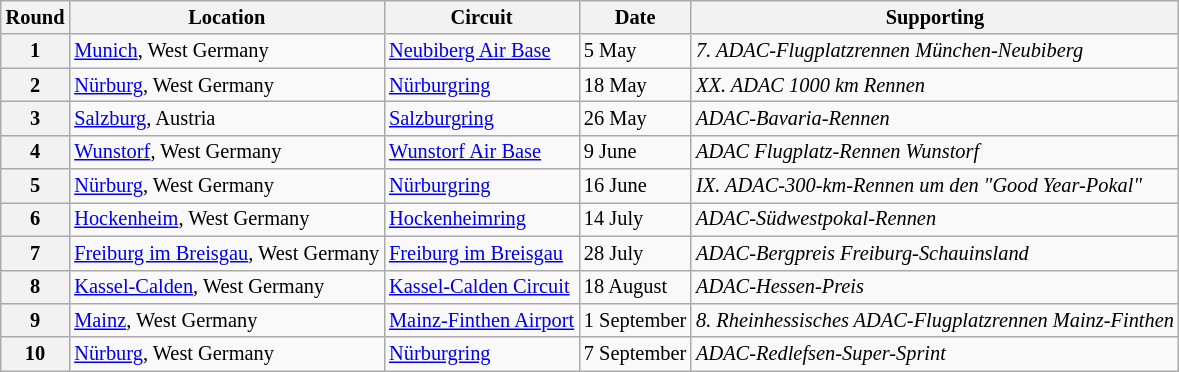<table class="wikitable" style="font-size: 85%;">
<tr>
<th>Round</th>
<th>Location</th>
<th>Circuit</th>
<th>Date</th>
<th>Supporting</th>
</tr>
<tr>
<th>1</th>
<td><a href='#'>Munich</a>, West Germany</td>
<td><a href='#'>Neubiberg Air Base</a></td>
<td>5 May</td>
<td><em>7. ADAC-Flugplatzrennen München-Neubiberg</em></td>
</tr>
<tr>
<th>2</th>
<td><a href='#'>Nürburg</a>, West Germany</td>
<td><a href='#'>Nürburgring</a></td>
<td>18 May</td>
<td><em>XX. ADAC 1000 km Rennen</em></td>
</tr>
<tr>
<th>3</th>
<td><a href='#'>Salzburg</a>, Austria</td>
<td><a href='#'>Salzburgring</a></td>
<td>26 May</td>
<td><em>ADAC-Bavaria-Rennen</em></td>
</tr>
<tr>
<th>4</th>
<td><a href='#'>Wunstorf</a>, West Germany</td>
<td><a href='#'>Wunstorf Air Base</a></td>
<td>9 June</td>
<td><em>ADAC Flugplatz-Rennen Wunstorf</em></td>
</tr>
<tr>
<th>5</th>
<td><a href='#'>Nürburg</a>, West Germany</td>
<td><a href='#'>Nürburgring</a></td>
<td>16 June</td>
<td><em>IX. ADAC-300-km-Rennen um den "Good Year-Pokal"</em></td>
</tr>
<tr>
<th>6</th>
<td><a href='#'>Hockenheim</a>, West Germany</td>
<td><a href='#'>Hockenheimring</a></td>
<td>14 July</td>
<td><em>ADAC-Südwestpokal-Rennen</em></td>
</tr>
<tr>
<th>7</th>
<td><a href='#'>Freiburg im Breisgau</a>, West Germany</td>
<td><a href='#'>Freiburg im Breisgau</a></td>
<td>28 July</td>
<td><em>ADAC-Bergpreis Freiburg-Schauinsland</em></td>
</tr>
<tr>
<th>8</th>
<td><a href='#'>Kassel-Calden</a>, West Germany</td>
<td><a href='#'>Kassel-Calden Circuit</a></td>
<td>18 August</td>
<td><em>ADAC-Hessen-Preis</em></td>
</tr>
<tr>
<th>9</th>
<td><a href='#'>Mainz</a>, West Germany</td>
<td><a href='#'>Mainz-Finthen Airport</a></td>
<td>1 September</td>
<td><em>8. Rheinhessisches ADAC-Flugplatzrennen Mainz-Finthen</em></td>
</tr>
<tr>
<th>10</th>
<td><a href='#'>Nürburg</a>, West Germany</td>
<td><a href='#'>Nürburgring</a></td>
<td>7 September</td>
<td><em>ADAC-Redlefsen-Super-Sprint</em></td>
</tr>
</table>
